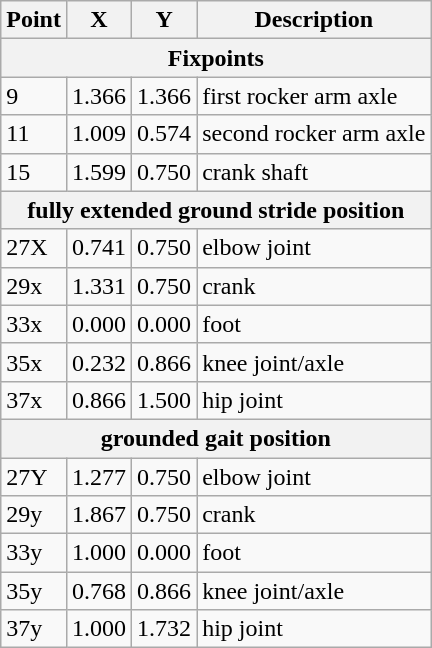<table class="wikitable">
<tr>
<th>Point</th>
<th>X</th>
<th>Y</th>
<th>Description</th>
</tr>
<tr>
<th colspan="4">Fixpoints</th>
</tr>
<tr>
<td>9</td>
<td>1.366</td>
<td>1.366</td>
<td>first rocker arm axle</td>
</tr>
<tr>
<td>11</td>
<td>1.009</td>
<td>0.574</td>
<td>second rocker arm axle</td>
</tr>
<tr>
<td>15</td>
<td>1.599</td>
<td>0.750</td>
<td>crank shaft</td>
</tr>
<tr>
<th colspan="4">fully extended ground stride position</th>
</tr>
<tr>
<td>27X</td>
<td>0.741</td>
<td>0.750</td>
<td>elbow joint</td>
</tr>
<tr>
<td>29x</td>
<td>1.331</td>
<td>0.750</td>
<td>crank</td>
</tr>
<tr>
<td>33x</td>
<td>0.000</td>
<td>0.000</td>
<td>foot</td>
</tr>
<tr>
<td>35x</td>
<td>0.232</td>
<td>0.866</td>
<td>knee joint/axle</td>
</tr>
<tr>
<td>37x</td>
<td>0.866</td>
<td>1.500</td>
<td>hip joint</td>
</tr>
<tr>
<th colspan="4">grounded gait position</th>
</tr>
<tr>
<td>27Y</td>
<td>1.277</td>
<td>0.750</td>
<td>elbow joint</td>
</tr>
<tr>
<td>29y</td>
<td>1.867</td>
<td>0.750</td>
<td>crank</td>
</tr>
<tr>
<td>33y</td>
<td>1.000</td>
<td>0.000</td>
<td>foot</td>
</tr>
<tr>
<td>35y</td>
<td>0.768</td>
<td>0.866</td>
<td>knee joint/axle</td>
</tr>
<tr>
<td>37y</td>
<td>1.000</td>
<td>1.732</td>
<td>hip joint</td>
</tr>
</table>
